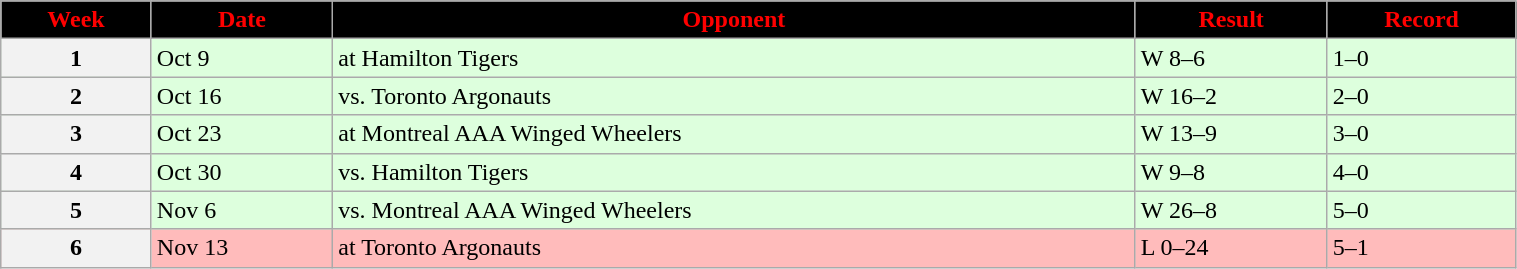<table class="wikitable" width="80%">
<tr align="center"  style="background:black;color:red;">
<td><strong>Week</strong></td>
<td><strong>Date</strong></td>
<td><strong>Opponent</strong></td>
<td><strong>Result</strong></td>
<td><strong>Record</strong></td>
</tr>
<tr style="background:#ddffdd">
<th>1</th>
<td>Oct 9</td>
<td>at Hamilton Tigers</td>
<td>W 8–6</td>
<td>1–0</td>
</tr>
<tr style="background:#ddffdd">
<th>2</th>
<td>Oct 16</td>
<td>vs. Toronto Argonauts</td>
<td>W 16–2</td>
<td>2–0</td>
</tr>
<tr style="background:#ddffdd">
<th>3</th>
<td>Oct 23</td>
<td>at Montreal AAA Winged Wheelers</td>
<td>W 13–9</td>
<td>3–0</td>
</tr>
<tr style="background:#ddffdd">
<th>4</th>
<td>Oct 30</td>
<td>vs. Hamilton Tigers</td>
<td>W 9–8</td>
<td>4–0</td>
</tr>
<tr style="background:#ddffdd">
<th>5</th>
<td>Nov 6</td>
<td>vs. Montreal AAA Winged Wheelers</td>
<td>W 26–8</td>
<td>5–0</td>
</tr>
<tr style="background:#ffbbbb">
<th>6</th>
<td>Nov 13</td>
<td>at Toronto Argonauts</td>
<td>L 0–24</td>
<td>5–1</td>
</tr>
</table>
